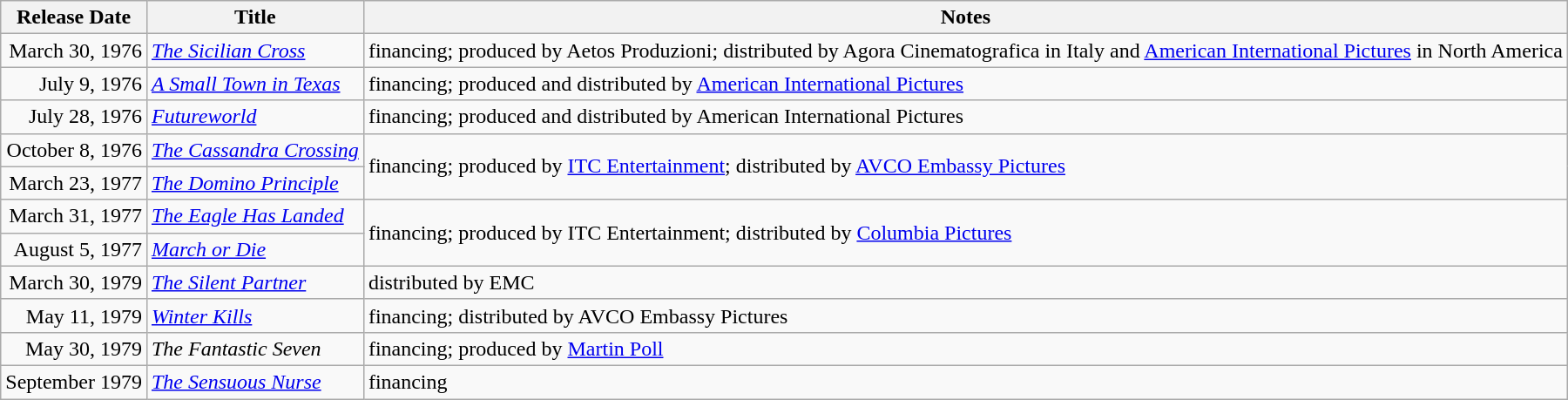<table class="wikitable sortable">
<tr>
<th>Release Date</th>
<th>Title</th>
<th>Notes</th>
</tr>
<tr>
<td align="right">March 30, 1976</td>
<td><em><a href='#'>The Sicilian Cross</a></em></td>
<td>financing; produced by Aetos Produzioni; distributed by Agora Cinematografica in Italy and <a href='#'>American International Pictures</a> in North America</td>
</tr>
<tr>
<td align="right">July 9, 1976</td>
<td><em><a href='#'>A Small Town in Texas</a></em></td>
<td>financing; produced and distributed by <a href='#'>American International Pictures</a></td>
</tr>
<tr>
<td align="right">July 28, 1976</td>
<td><em><a href='#'>Futureworld</a></em></td>
<td>financing; produced and distributed by American International Pictures</td>
</tr>
<tr>
<td align="right">October 8, 1976</td>
<td><em><a href='#'>The Cassandra Crossing</a></em></td>
<td rowspan="2">financing; produced by <a href='#'>ITC Entertainment</a>; distributed by <a href='#'>AVCO Embassy Pictures</a></td>
</tr>
<tr>
<td align="right">March 23, 1977</td>
<td><em><a href='#'>The Domino Principle</a></em></td>
</tr>
<tr>
<td align="right">March 31, 1977</td>
<td><em><a href='#'>The Eagle Has Landed</a></em></td>
<td rowspan="2">financing; produced by ITC Entertainment; distributed by <a href='#'>Columbia Pictures</a></td>
</tr>
<tr>
<td align="right">August 5, 1977</td>
<td><em><a href='#'>March or Die</a></em></td>
</tr>
<tr>
<td align="right">March 30, 1979</td>
<td><em><a href='#'>The Silent Partner</a></em></td>
<td>distributed by EMC</td>
</tr>
<tr>
<td align="right">May 11, 1979</td>
<td><em><a href='#'>Winter Kills</a></em></td>
<td>financing; distributed by AVCO Embassy Pictures</td>
</tr>
<tr>
<td align="right">May 30, 1979</td>
<td><em>The Fantastic Seven</em></td>
<td>financing; produced by <a href='#'>Martin Poll</a></td>
</tr>
<tr>
<td align="right">September 1979</td>
<td><em><a href='#'>The Sensuous Nurse</a></em></td>
<td>financing</td>
</tr>
</table>
